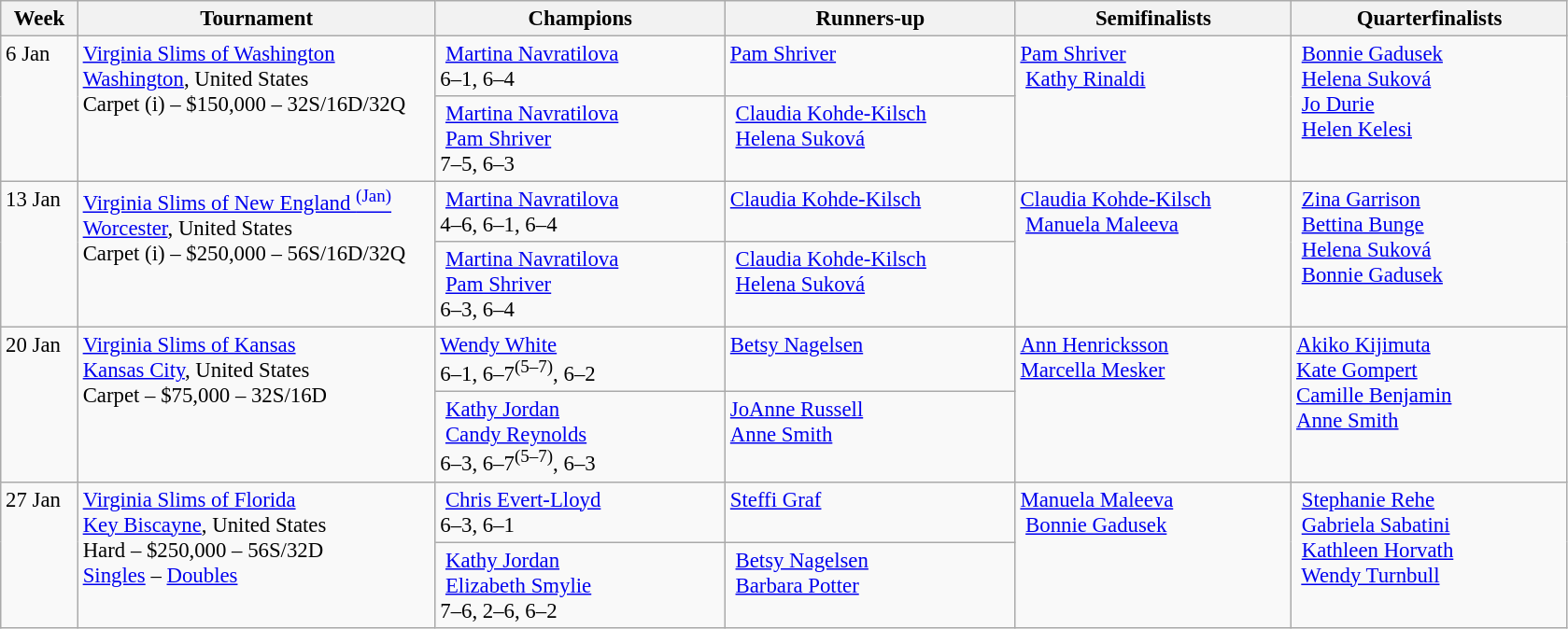<table class=wikitable style=font-size:95%>
<tr>
<th style="width:48px;">Week</th>
<th style="width:248px;">Tournament</th>
<th style="width:200px;">Champions</th>
<th style="width:200px;">Runners-up</th>
<th style="width:190px;">Semifinalists</th>
<th style="width:190px;">Quarterfinalists</th>
</tr>
<tr valign="top">
<td rowspan=2>6 Jan</td>
<td rowspan=2><a href='#'>Virginia Slims of Washington</a><br> <a href='#'>Washington</a>, United States <br>Carpet (i) – $150,000 – 32S/16D/32Q</td>
<td> <a href='#'>Martina Navratilova</a><br>6–1, 6–4</td>
<td> <a href='#'>Pam Shriver</a></td>
<td rowspan=2>  <a href='#'>Pam Shriver</a><br> <a href='#'>Kathy Rinaldi</a></td>
<td rowspan=2> <a href='#'>Bonnie Gadusek</a><br> <a href='#'>Helena Suková</a><br> <a href='#'>Jo Durie</a><br> <a href='#'>Helen Kelesi</a></td>
</tr>
<tr valign="top">
<td> <a href='#'>Martina Navratilova</a><br> <a href='#'>Pam Shriver</a><br>7–5, 6–3</td>
<td> <a href='#'>Claudia Kohde-Kilsch</a><br> <a href='#'>Helena Suková</a></td>
</tr>
<tr valign="top">
<td rowspan=2>13 Jan</td>
<td rowspan=2><a href='#'>Virginia Slims of New England <sup>(Jan)</sup></a><br> <a href='#'>Worcester</a>, United States <br>Carpet (i) – $250,000 – 56S/16D/32Q</td>
<td> <a href='#'>Martina Navratilova</a><br>4–6, 6–1, 6–4</td>
<td> <a href='#'>Claudia Kohde-Kilsch</a></td>
<td rowspan=2> <a href='#'>Claudia Kohde-Kilsch</a><br> <a href='#'>Manuela Maleeva</a></td>
<td rowspan=2> <a href='#'>Zina Garrison</a><br> <a href='#'>Bettina Bunge</a><br> <a href='#'>Helena Suková</a><br> <a href='#'>Bonnie Gadusek</a></td>
</tr>
<tr valign="top">
<td> <a href='#'>Martina Navratilova</a><br> <a href='#'>Pam Shriver</a><br> 6–3, 6–4</td>
<td> <a href='#'>Claudia Kohde-Kilsch</a><br> <a href='#'>Helena Suková</a></td>
</tr>
<tr valign="top">
<td rowspan=2>20 Jan</td>
<td rowspan=2><a href='#'>Virginia Slims of Kansas</a><br> <a href='#'>Kansas City</a>, United States  <br>Carpet – $75,000 – 32S/16D</td>
<td> <a href='#'>Wendy White</a> <br>6–1, 6–7<sup>(5–7)</sup>, 6–2</td>
<td> <a href='#'>Betsy Nagelsen</a></td>
<td rowspan=2> <a href='#'>Ann Henricksson</a> <br> <a href='#'>Marcella Mesker</a> <br></td>
<td rowspan=2> <a href='#'>Akiko Kijimuta</a> <br> <a href='#'>Kate Gompert</a><br>  <a href='#'>Camille Benjamin</a> <br> <a href='#'>Anne Smith</a><br></td>
</tr>
<tr valign="top">
<td> <a href='#'>Kathy Jordan</a><br> <a href='#'>Candy Reynolds</a> <br> 6–3, 6–7<sup>(5–7)</sup>, 6–3</td>
<td> <a href='#'>JoAnne Russell</a> <br>  <a href='#'>Anne Smith</a></td>
</tr>
<tr valign="top">
<td rowspan=2>27 Jan</td>
<td rowspan=2><a href='#'>Virginia Slims of Florida</a><br> <a href='#'>Key Biscayne</a>, United States <br>Hard – $250,000 – 56S/32D <br><a href='#'>Singles</a> – <a href='#'>Doubles</a></td>
<td> <a href='#'>Chris Evert-Lloyd</a><br>6–3, 6–1</td>
<td> <a href='#'>Steffi Graf</a></td>
<td rowspan=2> <a href='#'>Manuela Maleeva</a><br> <a href='#'>Bonnie Gadusek</a></td>
<td rowspan=2> <a href='#'>Stephanie Rehe</a><br> <a href='#'>Gabriela Sabatini</a><br> <a href='#'>Kathleen Horvath</a><br> <a href='#'>Wendy Turnbull</a></td>
</tr>
<tr valign="top">
<td> <a href='#'>Kathy Jordan</a><br> <a href='#'>Elizabeth Smylie</a><br> 7–6, 2–6, 6–2</td>
<td> <a href='#'>Betsy Nagelsen</a><br> <a href='#'>Barbara Potter</a></td>
</tr>
</table>
